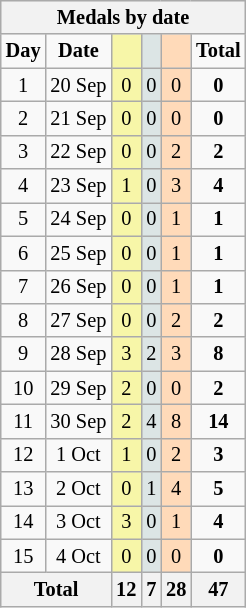<table class="wikitable" style="font-size:85%; text-align:center;">
<tr style="background:#efefef;">
<th colspan=6>Medals by date</th>
</tr>
<tr>
<td><strong>Day</strong></td>
<td><strong>Date</strong></td>
<td style="background:#F7F6A8;"></td>
<td style="background:#DCE5E5;"></td>
<td style="background:#FFDAB9;"></td>
<td><strong>Total</strong></td>
</tr>
<tr>
<td>1</td>
<td>20 Sep</td>
<td style="background:#F7F6A8;">0</td>
<td style="background:#DCE5E5;">0</td>
<td style="background:#FFDAB9;">0</td>
<td><strong>0</strong></td>
</tr>
<tr>
<td>2</td>
<td>21 Sep</td>
<td style="background:#F7F6A8;">0</td>
<td style="background:#DCE5E5;">0</td>
<td style="background:#FFDAB9;">0</td>
<td><strong>0</strong></td>
</tr>
<tr>
<td>3</td>
<td>22 Sep</td>
<td style="background:#F7F6A8;">0</td>
<td style="background:#DCE5E5;">0</td>
<td style="background:#FFDAB9;">2</td>
<td><strong>2</strong></td>
</tr>
<tr>
<td>4</td>
<td>23 Sep</td>
<td style="background:#F7F6A8;">1</td>
<td style="background:#DCE5E5;">0</td>
<td style="background:#FFDAB9;">3</td>
<td><strong>4</strong></td>
</tr>
<tr>
<td>5</td>
<td>24 Sep</td>
<td style="background:#F7F6A8;">0</td>
<td style="background:#DCE5E5;">0</td>
<td style="background:#FFDAB9;">1</td>
<td><strong>1</strong></td>
</tr>
<tr>
<td>6</td>
<td>25 Sep</td>
<td style="background:#F7F6A8;">0</td>
<td style="background:#DCE5E5;">0</td>
<td style="background:#FFDAB9;">1</td>
<td><strong>1</strong></td>
</tr>
<tr>
<td>7</td>
<td>26 Sep</td>
<td style="background:#F7F6A8;">0</td>
<td style="background:#DCE5E5;">0</td>
<td style="background:#FFDAB9;">1</td>
<td><strong>1</strong></td>
</tr>
<tr>
<td>8</td>
<td>27 Sep</td>
<td style="background:#F7F6A8;">0</td>
<td style="background:#DCE5E5;">0</td>
<td style="background:#FFDAB9;">2</td>
<td><strong>2</strong></td>
</tr>
<tr>
<td>9</td>
<td>28 Sep</td>
<td style="background:#F7F6A8;">3</td>
<td style="background:#DCE5E5;">2</td>
<td style="background:#FFDAB9;">3</td>
<td><strong>8</strong></td>
</tr>
<tr>
<td>10</td>
<td>29 Sep</td>
<td style="background:#F7F6A8;">2</td>
<td style="background:#DCE5E5;">0</td>
<td style="background:#FFDAB9;">0</td>
<td><strong>2</strong></td>
</tr>
<tr>
<td>11</td>
<td>30 Sep</td>
<td style="background:#F7F6A8;">2</td>
<td style="background:#DCE5E5;">4</td>
<td style="background:#FFDAB9;">8</td>
<td><strong>14</strong></td>
</tr>
<tr>
<td>12</td>
<td>1 Oct</td>
<td style="background:#F7F6A8;">1</td>
<td style="background:#DCE5E5;">0</td>
<td style="background:#FFDAB9;">2</td>
<td><strong>3</strong></td>
</tr>
<tr>
<td>13</td>
<td>2 Oct</td>
<td style="background:#F7F6A8;">0</td>
<td style="background:#DCE5E5;">1</td>
<td style="background:#FFDAB9;">4</td>
<td><strong>5</strong></td>
</tr>
<tr>
<td>14</td>
<td>3 Oct</td>
<td style="background:#F7F6A8;">3</td>
<td style="background:#DCE5E5;">0</td>
<td style="background:#FFDAB9;">1</td>
<td><strong>4</strong></td>
</tr>
<tr>
<td>15</td>
<td>4 Oct</td>
<td style="background:#F7F6A8;">0</td>
<td style="background:#DCE5E5;">0</td>
<td style="background:#FFDAB9;">0</td>
<td><strong>0</strong></td>
</tr>
<tr>
<th colspan="2">Total</th>
<th>12</th>
<th>7</th>
<th>28</th>
<th>47</th>
</tr>
</table>
